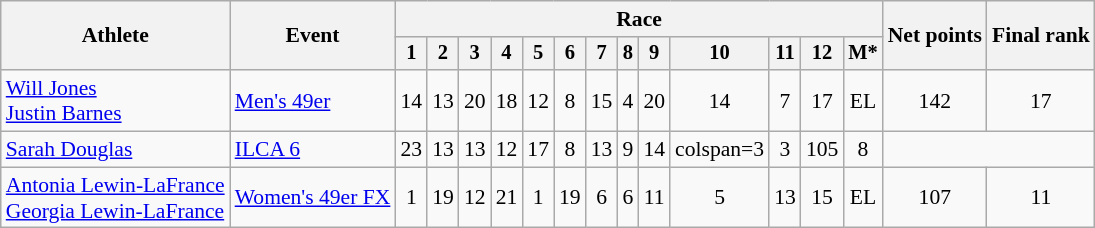<table class=wikitable style=font-size:90%;text-align:center>
<tr>
<th rowspan=2>Athlete</th>
<th rowspan=2>Event</th>
<th colspan=13>Race</th>
<th rowspan=2>Net points</th>
<th rowspan=2>Final rank</th>
</tr>
<tr style=font-size:95%>
<th>1</th>
<th>2</th>
<th>3</th>
<th>4</th>
<th>5</th>
<th>6</th>
<th>7</th>
<th>8</th>
<th>9</th>
<th>10</th>
<th>11</th>
<th>12</th>
<th>M*</th>
</tr>
<tr>
<td align=left><a href='#'>Will Jones</a><br><a href='#'>Justin Barnes</a></td>
<td align=left><a href='#'>Men's 49er</a></td>
<td>14</td>
<td>13</td>
<td>20</td>
<td>18</td>
<td>12</td>
<td>8</td>
<td>15</td>
<td>4</td>
<td>20</td>
<td>14</td>
<td>7</td>
<td>17</td>
<td>EL</td>
<td>142</td>
<td>17</td>
</tr>
<tr>
<td align=left><a href='#'>Sarah Douglas</a></td>
<td align=left><a href='#'>ILCA 6</a></td>
<td>23</td>
<td>13</td>
<td>13</td>
<td>12</td>
<td>17</td>
<td>8</td>
<td>13</td>
<td>9</td>
<td>14</td>
<td>colspan=3 </td>
<td>3</td>
<td>105</td>
<td>8</td>
</tr>
<tr>
<td align=left><a href='#'>Antonia Lewin-LaFrance</a><br><a href='#'>Georgia Lewin-LaFrance</a></td>
<td align=left><a href='#'>Women's 49er FX</a></td>
<td>1</td>
<td>19</td>
<td>12</td>
<td>21</td>
<td>1</td>
<td>19</td>
<td>6</td>
<td>6</td>
<td>11</td>
<td>5</td>
<td>13</td>
<td>15</td>
<td>EL</td>
<td>107</td>
<td>11</td>
</tr>
</table>
